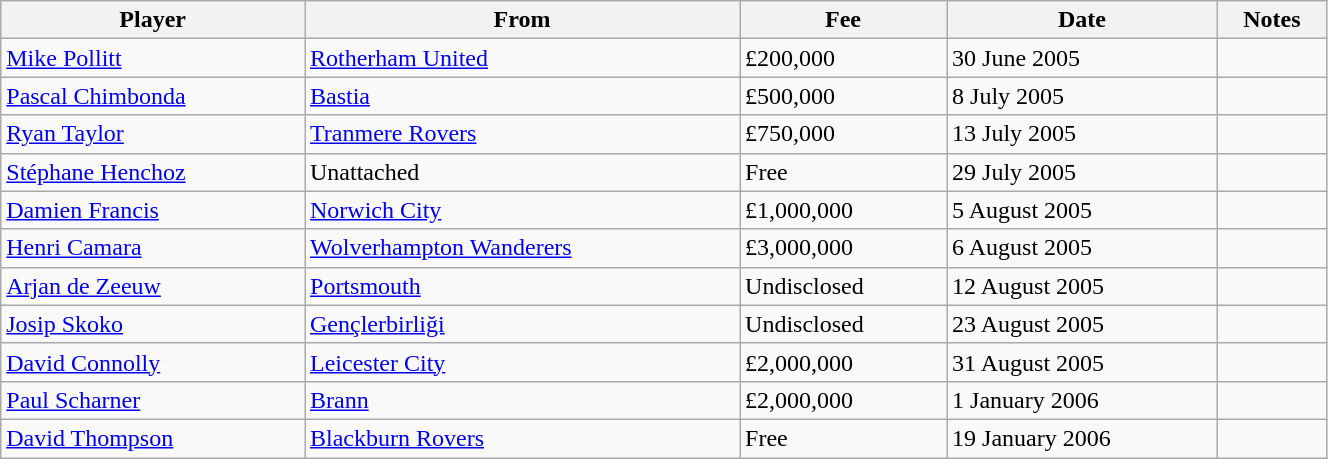<table class="wikitable" style="text-align:center; width:70%; text-align:left">
<tr>
<th>Player</th>
<th>From</th>
<th>Fee</th>
<th>Date</th>
<th>Notes</th>
</tr>
<tr --->
<td> <a href='#'>Mike Pollitt</a></td>
<td> <a href='#'>Rotherham United</a></td>
<td>£200,000</td>
<td>30 June 2005</td>
<td align="center"></td>
</tr>
<tr --->
<td> <a href='#'>Pascal Chimbonda</a></td>
<td> <a href='#'>Bastia</a></td>
<td>£500,000</td>
<td>8 July 2005</td>
<td align="center"></td>
</tr>
<tr --->
<td> <a href='#'>Ryan Taylor</a></td>
<td> <a href='#'>Tranmere Rovers</a></td>
<td>£750,000</td>
<td>13 July 2005</td>
<td align="center"></td>
</tr>
<tr --->
<td> <a href='#'>Stéphane Henchoz</a></td>
<td>Unattached</td>
<td>Free</td>
<td>29 July 2005</td>
<td align="center"></td>
</tr>
<tr --->
<td> <a href='#'>Damien Francis</a></td>
<td> <a href='#'>Norwich City</a></td>
<td>£1,000,000</td>
<td>5 August 2005</td>
<td align="center"></td>
</tr>
<tr --->
<td> <a href='#'>Henri Camara</a></td>
<td> <a href='#'>Wolverhampton Wanderers</a></td>
<td>£3,000,000</td>
<td>6 August 2005</td>
<td align="center"></td>
</tr>
<tr --->
<td> <a href='#'>Arjan de Zeeuw</a></td>
<td> <a href='#'>Portsmouth</a></td>
<td>Undisclosed</td>
<td>12 August 2005</td>
<td align="center"></td>
</tr>
<tr --->
<td> <a href='#'>Josip Skoko</a></td>
<td> <a href='#'>Gençlerbirliği</a></td>
<td>Undisclosed</td>
<td>23 August 2005</td>
<td align="center"></td>
</tr>
<tr --->
<td> <a href='#'>David Connolly</a></td>
<td> <a href='#'>Leicester City</a></td>
<td>£2,000,000</td>
<td>31 August 2005</td>
<td align="center"></td>
</tr>
<tr --->
<td> <a href='#'>Paul Scharner</a></td>
<td> <a href='#'>Brann</a></td>
<td>£2,000,000</td>
<td>1 January 2006</td>
<td align="center"></td>
</tr>
<tr --->
<td> <a href='#'>David Thompson</a></td>
<td> <a href='#'>Blackburn Rovers</a></td>
<td>Free</td>
<td>19 January 2006</td>
<td align="center"></td>
</tr>
</table>
